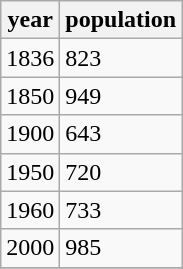<table class="wikitable">
<tr>
<th>year</th>
<th>population</th>
</tr>
<tr>
<td>1836</td>
<td>823</td>
</tr>
<tr>
<td>1850</td>
<td>949</td>
</tr>
<tr>
<td>1900</td>
<td>643</td>
</tr>
<tr>
<td>1950</td>
<td>720</td>
</tr>
<tr>
<td>1960</td>
<td>733</td>
</tr>
<tr>
<td>2000</td>
<td>985</td>
</tr>
<tr>
</tr>
</table>
